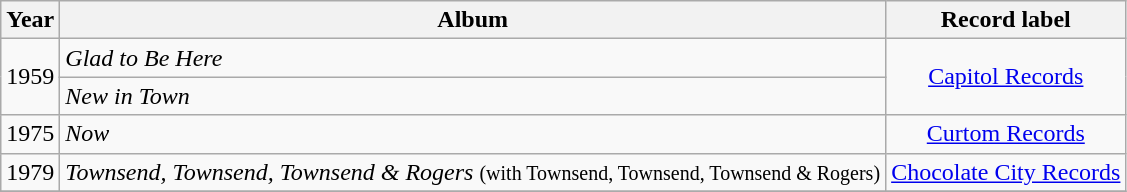<table class="wikitable" style=text-align:center;>
<tr>
<th>Year</th>
<th>Album</th>
<th>Record label</th>
</tr>
<tr>
<td rowspan="2">1959</td>
<td align=left><em>Glad to Be Here</em></td>
<td rowspan="2"><a href='#'>Capitol Records</a></td>
</tr>
<tr>
<td align=left><em>New in Town</em></td>
</tr>
<tr>
<td>1975</td>
<td align=left><em>Now</em></td>
<td rowspan="1"><a href='#'>Curtom Records</a></td>
</tr>
<tr>
<td>1979</td>
<td align=left><em>Townsend, Townsend, Townsend & Rogers</em> <small>(with Townsend, Townsend, Townsend & Rogers)</small></td>
<td rowspan="1"><a href='#'>Chocolate City Records</a></td>
</tr>
<tr>
</tr>
</table>
